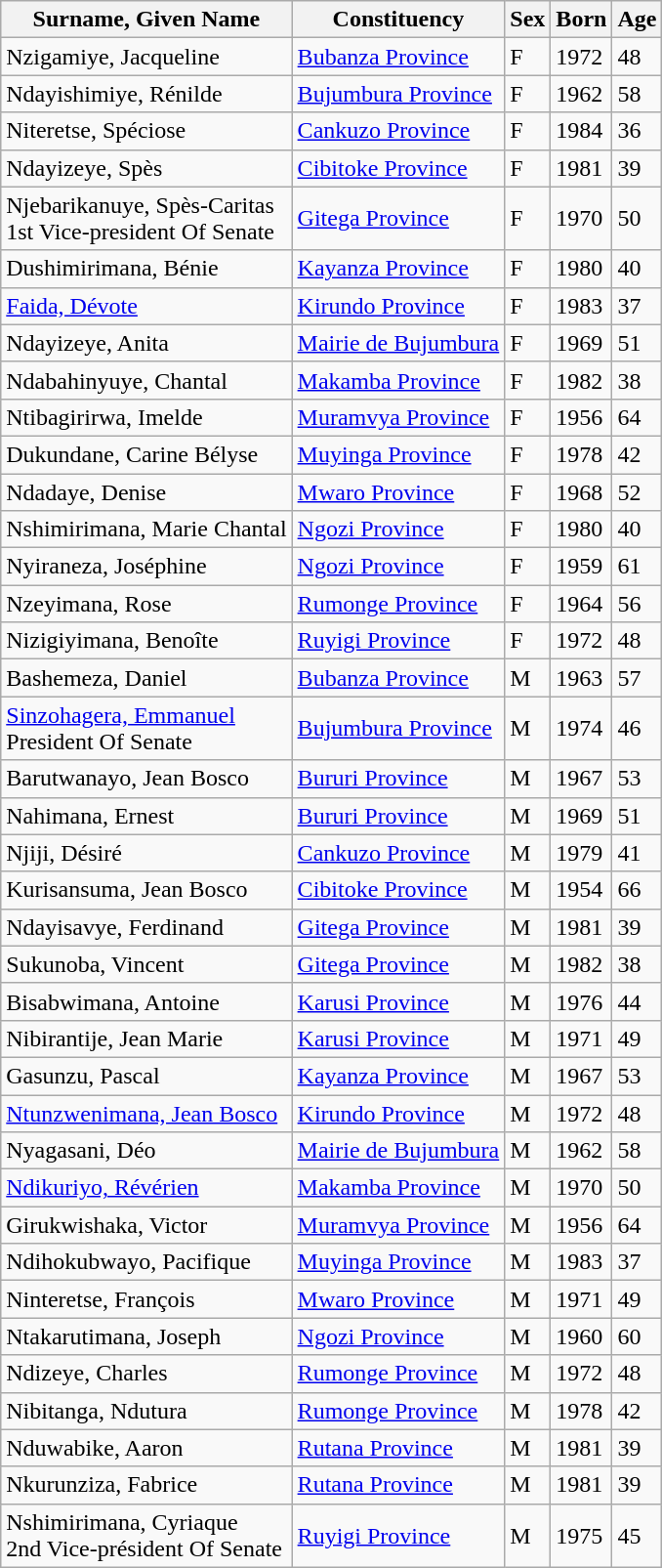<table class="wikitable sortable">
<tr>
<th>Surname, Given Name</th>
<th>Constituency</th>
<th>Sex</th>
<th>Born</th>
<th>Age</th>
</tr>
<tr>
<td>Nzigamiye, Jacqueline</td>
<td><a href='#'>Bubanza Province</a></td>
<td>F</td>
<td>1972</td>
<td>48</td>
</tr>
<tr>
<td>Ndayishimiye, Rénilde</td>
<td><a href='#'>Bujumbura Province</a></td>
<td>F</td>
<td>1962</td>
<td>58</td>
</tr>
<tr>
<td>Niteretse, Spéciose</td>
<td><a href='#'>Cankuzo Province</a></td>
<td>F</td>
<td>1984</td>
<td>36</td>
</tr>
<tr>
<td>Ndayizeye, Spès</td>
<td><a href='#'>Cibitoke Province</a></td>
<td>F</td>
<td>1981</td>
<td>39</td>
</tr>
<tr>
<td>Njebarikanuye, Spès-Caritas <br>1st Vice-president Of Senate</td>
<td><a href='#'>Gitega Province</a></td>
<td>F</td>
<td>1970</td>
<td>50</td>
</tr>
<tr>
<td>Dushimirimana, Bénie</td>
<td><a href='#'>Kayanza Province</a></td>
<td>F</td>
<td>1980</td>
<td>40</td>
</tr>
<tr>
<td><a href='#'>Faida, Dévote</a></td>
<td><a href='#'>Kirundo Province</a></td>
<td>F</td>
<td>1983</td>
<td>37</td>
</tr>
<tr>
<td>Ndayizeye, Anita</td>
<td><a href='#'>Mairie de Bujumbura</a></td>
<td>F</td>
<td>1969</td>
<td>51</td>
</tr>
<tr>
<td>Ndabahinyuye, Chantal</td>
<td><a href='#'>Makamba Province</a></td>
<td>F</td>
<td>1982</td>
<td>38</td>
</tr>
<tr>
<td>Ntibagirirwa, Imelde</td>
<td><a href='#'>Muramvya Province</a></td>
<td>F</td>
<td>1956</td>
<td>64</td>
</tr>
<tr>
<td>Dukundane, Carine Bélyse</td>
<td><a href='#'>Muyinga Province</a></td>
<td>F</td>
<td>1978</td>
<td>42</td>
</tr>
<tr>
<td>Ndadaye, Denise</td>
<td><a href='#'>Mwaro Province</a></td>
<td>F</td>
<td>1968</td>
<td>52</td>
</tr>
<tr>
<td>Nshimirimana, Marie Chantal</td>
<td><a href='#'>Ngozi Province</a></td>
<td>F</td>
<td>1980</td>
<td>40</td>
</tr>
<tr>
<td>Nyiraneza, Joséphine</td>
<td><a href='#'>Ngozi Province</a></td>
<td>F</td>
<td>1959</td>
<td>61</td>
</tr>
<tr>
<td>Nzeyimana, Rose</td>
<td><a href='#'>Rumonge Province</a></td>
<td>F</td>
<td>1964</td>
<td>56</td>
</tr>
<tr>
<td>Nizigiyimana, Benoîte</td>
<td><a href='#'>Ruyigi Province</a></td>
<td>F</td>
<td>1972</td>
<td>48</td>
</tr>
<tr>
<td>Bashemeza, Daniel</td>
<td><a href='#'>Bubanza Province</a></td>
<td>M</td>
<td>1963</td>
<td>57</td>
</tr>
<tr>
<td><a href='#'>Sinzohagera, Emmanuel</a><br>President Of Senate</td>
<td><a href='#'>Bujumbura Province</a></td>
<td>M</td>
<td>1974</td>
<td>46</td>
</tr>
<tr>
<td>Barutwanayo, Jean Bosco</td>
<td><a href='#'>Bururi Province</a></td>
<td>M</td>
<td>1967</td>
<td>53</td>
</tr>
<tr>
<td>Nahimana, Ernest</td>
<td><a href='#'>Bururi Province</a></td>
<td>M</td>
<td>1969</td>
<td>51</td>
</tr>
<tr>
<td>Njiji, Désiré</td>
<td><a href='#'>Cankuzo Province</a></td>
<td>M</td>
<td>1979</td>
<td>41</td>
</tr>
<tr>
<td>Kurisansuma, Jean Bosco</td>
<td><a href='#'>Cibitoke Province</a></td>
<td>M</td>
<td>1954</td>
<td>66</td>
</tr>
<tr>
<td>Ndayisavye, Ferdinand</td>
<td><a href='#'>Gitega Province</a></td>
<td>M</td>
<td>1981</td>
<td>39</td>
</tr>
<tr>
<td>Sukunoba, Vincent</td>
<td><a href='#'>Gitega Province</a></td>
<td>M</td>
<td>1982</td>
<td>38</td>
</tr>
<tr>
<td>Bisabwimana, Antoine</td>
<td><a href='#'>Karusi Province</a></td>
<td>M</td>
<td>1976</td>
<td>44</td>
</tr>
<tr>
<td>Nibirantije, Jean Marie</td>
<td><a href='#'>Karusi Province</a></td>
<td>M</td>
<td>1971</td>
<td>49</td>
</tr>
<tr>
<td>Gasunzu, Pascal</td>
<td><a href='#'>Kayanza Province</a></td>
<td>M</td>
<td>1967</td>
<td>53</td>
</tr>
<tr>
<td><a href='#'>Ntunzwenimana, Jean Bosco</a></td>
<td><a href='#'>Kirundo Province</a></td>
<td>M</td>
<td>1972</td>
<td>48</td>
</tr>
<tr>
<td>Nyagasani, Déo</td>
<td><a href='#'>Mairie de Bujumbura</a></td>
<td>M</td>
<td>1962</td>
<td>58</td>
</tr>
<tr>
<td><a href='#'>Ndikuriyo, Révérien</a></td>
<td><a href='#'>Makamba Province</a></td>
<td>M</td>
<td>1970</td>
<td>50</td>
</tr>
<tr>
<td>Girukwishaka, Victor</td>
<td><a href='#'>Muramvya Province</a></td>
<td>M</td>
<td>1956</td>
<td>64</td>
</tr>
<tr>
<td>Ndihokubwayo, Pacifique</td>
<td><a href='#'>Muyinga Province</a></td>
<td>M</td>
<td>1983</td>
<td>37</td>
</tr>
<tr>
<td>Ninteretse, François</td>
<td><a href='#'>Mwaro Province</a></td>
<td>M</td>
<td>1971</td>
<td>49</td>
</tr>
<tr>
<td>Ntakarutimana, Joseph</td>
<td><a href='#'>Ngozi Province</a></td>
<td>M</td>
<td>1960</td>
<td>60</td>
</tr>
<tr>
<td>Ndizeye, Charles</td>
<td><a href='#'>Rumonge Province</a></td>
<td>M</td>
<td>1972</td>
<td>48</td>
</tr>
<tr>
<td>Nibitanga, Ndutura</td>
<td><a href='#'>Rumonge Province</a></td>
<td>M</td>
<td>1978</td>
<td>42</td>
</tr>
<tr>
<td>Nduwabike, Aaron</td>
<td><a href='#'>Rutana Province</a></td>
<td>M</td>
<td>1981</td>
<td>39</td>
</tr>
<tr>
<td>Nkurunziza, Fabrice</td>
<td><a href='#'>Rutana Province</a></td>
<td>M</td>
<td>1981</td>
<td>39</td>
</tr>
<tr>
<td>Nshimirimana, Cyriaque<br>2nd Vice-président Of Senate</td>
<td><a href='#'>Ruyigi Province</a></td>
<td>M</td>
<td>1975</td>
<td>45</td>
</tr>
</table>
